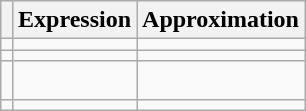<table class="wikitable" style="text-align:center; vertical-align:center; margin:1em auto 1em auto;">
<tr>
<th></th>
<th>Expression</th>
<th>Approximation</th>
</tr>
<tr>
<td></td>
<td></td>
<td></td>
</tr>
<tr>
<td></td>
<td></td>
<td></td>
</tr>
<tr>
<td></td>
<td>   </td>
<td>   </td>
</tr>
<tr>
<td></td>
<td></td>
<td></td>
</tr>
</table>
